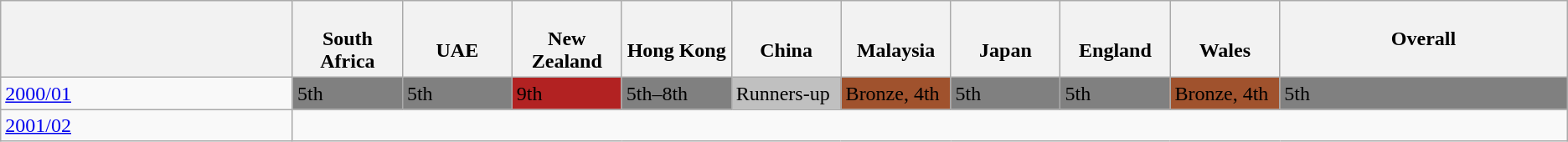<table class="wikitable">
<tr>
<th></th>
<th width=7%> <br> South Africa</th>
<th width=7%> <br> UAE</th>
<th width=7%> <br> New Zealand</th>
<th width=7%> <br> Hong Kong</th>
<th width=7%> <br> China</th>
<th width=7%> <br> Malaysia</th>
<th width=7%> <br> Japan</th>
<th width=7%> <br> England</th>
<th width=7%> <br> Wales</th>
<th>Overall</th>
</tr>
<tr>
<td><a href='#'>2000/01</a></td>
<td style="background: gray;">5th</td>
<td style="background: gray;">5th</td>
<td style="background: FireBrick;">9th</td>
<td style="background: gray;">5th–8th</td>
<td style="background: silver;">Runners-up</td>
<td style="background: Sienna;">Bronze, 4th</td>
<td style="background: gray;">5th</td>
<td style="background: gray;">5th</td>
<td style="background: Sienna;">Bronze, 4th</td>
<td style="background: gray;">5th</td>
</tr>
<tr>
<td><a href='#'>2001/02</a></td>
</tr>
</table>
